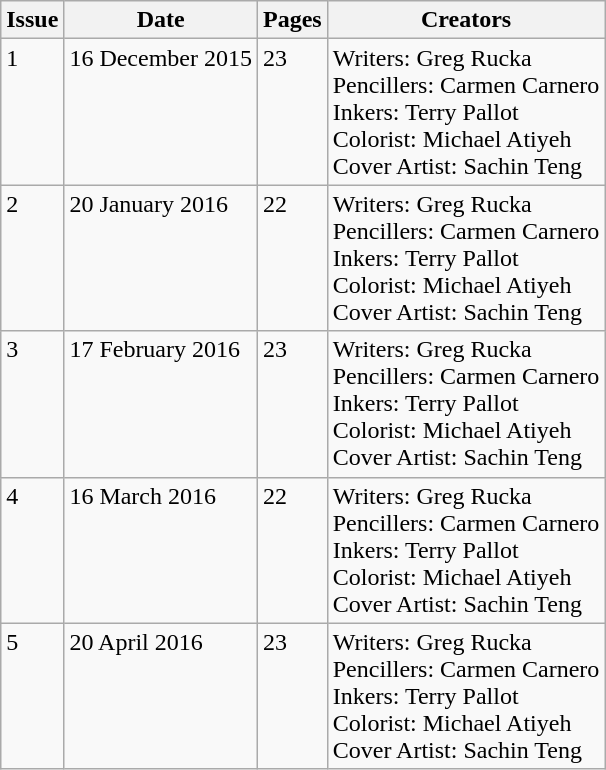<table class="wikitable">
<tr>
<th>Issue</th>
<th>Date</th>
<th>Pages</th>
<th>Creators</th>
</tr>
<tr>
<td valign="top">1</td>
<td valign="top">16 December 2015</td>
<td valign="top">23</td>
<td valign="top">Writers: Greg Rucka<br>Pencillers: Carmen Carnero <br> Inkers: Terry Pallot<br>Colorist: Michael Atiyeh<br>Cover Artist: Sachin Teng</td>
</tr>
<tr>
<td valign="top">2</td>
<td valign="top">20 January 2016</td>
<td valign="top">22</td>
<td valign="top">Writers: Greg Rucka<br>Pencillers: Carmen Carnero <br> Inkers: Terry Pallot<br>Colorist: Michael Atiyeh<br>Cover Artist: Sachin Teng</td>
</tr>
<tr>
<td valign="top">3</td>
<td valign="top">17 February 2016</td>
<td valign="top">23</td>
<td valign="top">Writers: Greg Rucka<br>Pencillers: Carmen Carnero <br> Inkers: Terry Pallot<br>Colorist: Michael Atiyeh<br>Cover Artist: Sachin Teng</td>
</tr>
<tr>
<td valign="top">4</td>
<td valign="top">16 March 2016</td>
<td valign="top">22</td>
<td valign="top">Writers: Greg Rucka<br>Pencillers: Carmen Carnero <br> Inkers: Terry Pallot<br>Colorist: Michael Atiyeh<br>Cover Artist: Sachin Teng</td>
</tr>
<tr>
<td valign="top">5</td>
<td valign="top">20 April 2016</td>
<td valign="top">23</td>
<td valign="top">Writers: Greg Rucka<br>Pencillers: Carmen Carnero <br> Inkers: Terry Pallot<br>Colorist: Michael Atiyeh<br>Cover Artist: Sachin Teng</td>
</tr>
</table>
